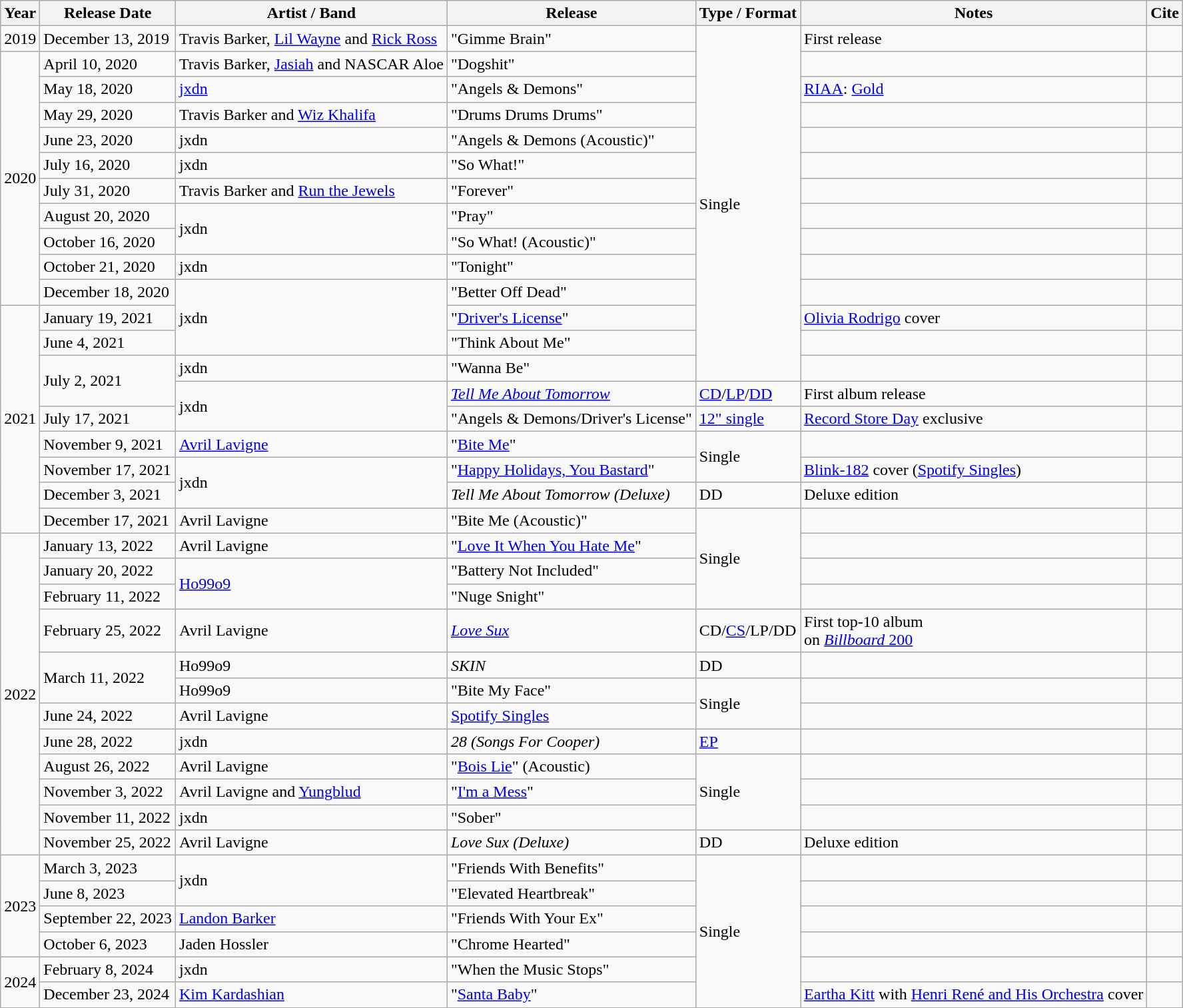<table class="wikitable">
<tr>
<th>Year</th>
<th>Release Date</th>
<th>Artist / Band</th>
<th>Release</th>
<th>Type / Format</th>
<th>Notes</th>
<th>Cite</th>
</tr>
<tr>
<td>2019</td>
<td>December 13, 2019</td>
<td>Travis Barker, <a href='#'>Lil Wayne</a> and <a href='#'>Rick Ross</a></td>
<td>"Gimme Brain"</td>
<td rowspan="14">Single</td>
<td>First release</td>
<td></td>
</tr>
<tr>
<td rowspan="10">2020</td>
<td>April 10, 2020</td>
<td>Travis Barker, <a href='#'>Jasiah</a> and NASCAR Aloe</td>
<td>"Dogshit"</td>
<td></td>
<td></td>
</tr>
<tr>
<td>May 18, 2020</td>
<td><a href='#'>jxdn</a></td>
<td>"Angels & Demons"</td>
<td><a href='#'>RIAA</a>: <a href='#'>Gold</a></td>
<td></td>
</tr>
<tr>
<td>May 29, 2020</td>
<td>Travis Barker and <a href='#'>Wiz Khalifa</a></td>
<td>"Drums Drums Drums"</td>
<td></td>
<td></td>
</tr>
<tr>
<td>June 23, 2020</td>
<td>jxdn</td>
<td>"Angels & Demons (Acoustic)"</td>
<td></td>
<td></td>
</tr>
<tr>
<td>July 16, 2020</td>
<td>jxdn </td>
<td>"So What!"</td>
<td></td>
<td></td>
</tr>
<tr>
<td>July 31, 2020</td>
<td>Travis Barker and <a href='#'>Run the Jewels</a></td>
<td>"Forever"</td>
<td></td>
<td></td>
</tr>
<tr>
<td>August 20, 2020</td>
<td rowspan="2">jxdn</td>
<td>"Pray"</td>
<td></td>
<td></td>
</tr>
<tr>
<td>October 16, 2020</td>
<td>"So What! (Acoustic)"</td>
<td></td>
<td></td>
</tr>
<tr>
<td>October 21, 2020</td>
<td>jxdn </td>
<td>"Tonight"</td>
<td></td>
<td></td>
</tr>
<tr>
<td>December 18, 2020</td>
<td rowspan="3">jxdn</td>
<td>"Better Off Dead"</td>
<td></td>
<td></td>
</tr>
<tr>
<td rowspan="9">2021</td>
<td>January 19, 2021</td>
<td>"<a href='#'>Driver's License</a>"</td>
<td><a href='#'>Olivia Rodrigo</a> cover</td>
<td></td>
</tr>
<tr>
<td>June 4, 2021</td>
<td>"Think About Me"</td>
<td></td>
<td></td>
</tr>
<tr>
<td rowspan="2">July 2, 2021</td>
<td>jxdn </td>
<td>"Wanna Be"</td>
<td></td>
<td></td>
</tr>
<tr>
<td rowspan="2">jxdn</td>
<td><em><a href='#'>Tell Me About Tomorrow</a></em></td>
<td><a href='#'>CD</a>/<a href='#'>LP</a>/<a href='#'>DD</a></td>
<td>First album release</td>
<td></td>
</tr>
<tr>
<td>July 17, 2021</td>
<td>"Angels & Demons/Driver's License"</td>
<td><a href='#'>12" single</a></td>
<td><a href='#'>Record Store Day</a> exclusive</td>
<td></td>
</tr>
<tr>
<td>November 9, 2021</td>
<td><a href='#'>Avril Lavigne</a></td>
<td>"<a href='#'>Bite Me</a>"</td>
<td rowspan="2">Single</td>
<td></td>
<td></td>
</tr>
<tr>
<td>November 17, 2021</td>
<td rowspan="2">jxdn</td>
<td>"<a href='#'>Happy Holidays, You Bastard</a>"</td>
<td><a href='#'>Blink-182</a> cover (<a href='#'>Spotify Singles</a>)</td>
<td></td>
</tr>
<tr>
<td>December 3, 2021</td>
<td><em>Tell Me About Tomorrow (Deluxe)</em></td>
<td>DD</td>
<td>Deluxe edition</td>
<td></td>
</tr>
<tr>
<td>December 17, 2021</td>
<td>Avril Lavigne</td>
<td>"Bite Me (Acoustic)"</td>
<td rowspan="4">Single</td>
<td></td>
<td></td>
</tr>
<tr>
<td rowspan="12">2022</td>
<td>January 13, 2022</td>
<td>Avril Lavigne </td>
<td>"<a href='#'>Love It When You Hate Me</a>"</td>
<td></td>
<td></td>
</tr>
<tr>
<td>January 20, 2022</td>
<td rowspan="2"><a href='#'>Ho99o9</a></td>
<td>"Battery Not Included"</td>
<td></td>
<td></td>
</tr>
<tr>
<td>February 11, 2022</td>
<td>"Nuge Snight"</td>
<td></td>
<td></td>
</tr>
<tr>
<td>February 25, 2022</td>
<td>Avril Lavigne</td>
<td><em><a href='#'>Love Sux</a></em></td>
<td>CD/<a href='#'>CS</a>/LP/DD</td>
<td>First top-10 album <br>on <a href='#'><em>Billboard</em> 200</a></td>
<td></td>
</tr>
<tr>
<td rowspan="2">March 11, 2022</td>
<td>Ho99o9</td>
<td><em>SKIN</em></td>
<td>DD</td>
<td></td>
<td></td>
</tr>
<tr>
<td>Ho99o9 </td>
<td>"Bite My Face"</td>
<td rowspan="2">Single</td>
<td></td>
<td></td>
</tr>
<tr>
<td>June 24, 2022</td>
<td>Avril Lavigne</td>
<td><a href='#'>Spotify Singles</a></td>
<td></td>
<td></td>
</tr>
<tr>
<td>June 28, 2022</td>
<td>jxdn</td>
<td><em>28 (Songs For Cooper)</em></td>
<td><a href='#'>EP</a></td>
<td></td>
<td></td>
</tr>
<tr>
<td>August 26, 2022</td>
<td>Avril Lavigne </td>
<td>"<a href='#'>Bois Lie</a>" (Acoustic)</td>
<td rowspan="3">Single</td>
<td></td>
<td></td>
</tr>
<tr>
<td>November 3, 2022</td>
<td>Avril Lavigne and <a href='#'>Yungblud</a></td>
<td>"<a href='#'>I'm a Mess</a>"</td>
<td></td>
<td></td>
</tr>
<tr>
<td>November 11, 2022</td>
<td>jxdn</td>
<td>"Sober"</td>
<td></td>
<td></td>
</tr>
<tr>
<td>November 25, 2022</td>
<td>Avril Lavigne</td>
<td><em>Love Sux</em> <em>(Deluxe)</em></td>
<td>DD</td>
<td>Deluxe edition</td>
<td></td>
</tr>
<tr>
<td rowspan="4">2023</td>
<td>March 3, 2023</td>
<td rowspan="2">jxdn</td>
<td>"Friends With Benefits"</td>
<td rowspan="6">Single</td>
<td></td>
<td></td>
</tr>
<tr>
<td>June 8, 2023</td>
<td>"Elevated Heartbreak"</td>
<td></td>
<td></td>
</tr>
<tr>
<td>September 22, 2023</td>
<td><a href='#'>Landon Barker</a></td>
<td>"Friends With Your Ex"</td>
<td></td>
<td></td>
</tr>
<tr>
<td>October 6, 2023</td>
<td>Jaden Hossler</td>
<td>"Chrome Hearted"</td>
<td></td>
<td></td>
</tr>
<tr>
<td rowspan="2">2024</td>
<td>February 8, 2024</td>
<td>jxdn</td>
<td>"When the Music Stops"</td>
<td></td>
<td></td>
</tr>
<tr>
<td>December 23, 2024</td>
<td><a href='#'>Kim Kardashian</a></td>
<td>"<a href='#'>Santa Baby</a>"</td>
<td><a href='#'>Eartha Kitt</a> with <a href='#'>Henri René and His Orchestra</a> cover</td>
<td></td>
</tr>
</table>
